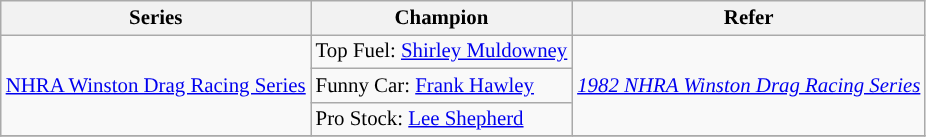<table class="wikitable" style="font-size:87%;">
<tr>
<th>Series</th>
<th>Champion</th>
<th>Refer</th>
</tr>
<tr>
<td rowspan=3><a href='#'>NHRA Winston Drag Racing Series</a></td>
<td>Top Fuel:  <a href='#'>Shirley Muldowney</a></td>
<td rowspan=3><em><a href='#'>1982 NHRA Winston Drag Racing Series</a></em></td>
</tr>
<tr>
<td>Funny Car:  <a href='#'>Frank Hawley</a></td>
</tr>
<tr>
<td>Pro Stock:  <a href='#'>Lee Shepherd</a></td>
</tr>
<tr>
</tr>
</table>
